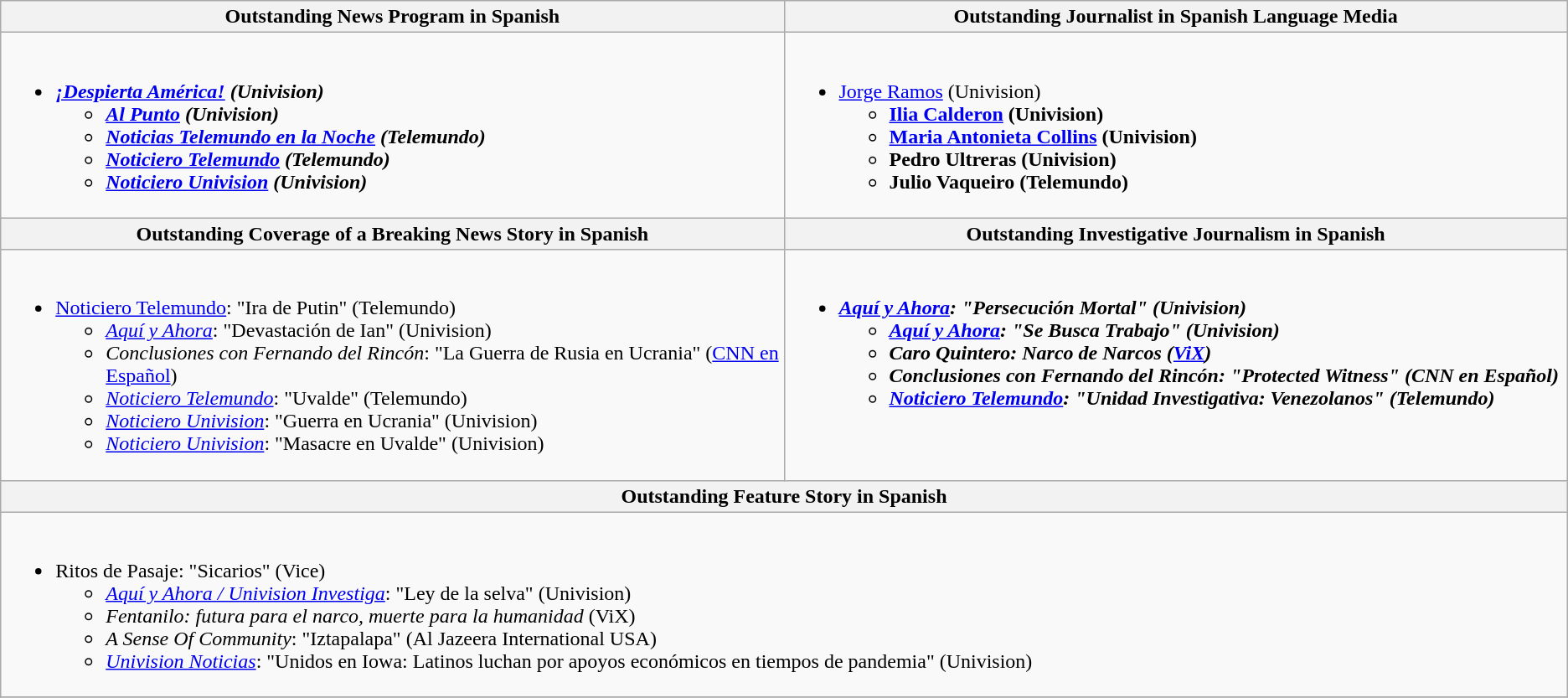<table class=wikitable>
<tr>
<th style="width:50%">Outstanding News Program in Spanish</th>
<th style="width:50%">Outstanding Journalist in Spanish Language Media</th>
</tr>
<tr>
<td valign="top"><br><ul><li><strong><em><a href='#'>¡Despierta América!</a><em> (Univision)<strong><ul><li></em><a href='#'>Al Punto</a><em> (Univision)</li><li></em><a href='#'>Noticias Telemundo en la Noche</a><em> (Telemundo)</li><li></em><a href='#'>Noticiero Telemundo</a><em> (Telemundo)</li><li></em><a href='#'>Noticiero Univision</a><em> (Univision)</li></ul></li></ul></td>
<td valign="top"><br><ul><li></strong><a href='#'>Jorge Ramos</a> (Univision)<strong><ul><li><a href='#'>Ilia Calderon</a> (Univision)</li><li><a href='#'>Maria Antonieta Collins</a> (Univision)</li><li>Pedro Ultreras (Univision)</li><li>Julio Vaqueiro (Telemundo)</li></ul></li></ul></td>
</tr>
<tr>
<th style="width:50%">Outstanding Coverage of a Breaking News Story in Spanish</th>
<th style="width:50%">Outstanding Investigative Journalism in Spanish</th>
</tr>
<tr>
<td valign="top"><br><ul><li></em></strong><a href='#'>Noticiero Telemundo</a></em>: "Ira de Putin" (Telemundo)</strong><ul><li><em><a href='#'>Aquí y Ahora</a></em>: "Devastación de Ian" (Univision)</li><li><em>Conclusiones con Fernando del Rincón</em>: "La Guerra de Rusia en Ucrania" (<a href='#'>CNN en Español</a>)</li><li><em><a href='#'>Noticiero Telemundo</a></em>: "Uvalde" (Telemundo)</li><li><em><a href='#'>Noticiero Univision</a></em>: "Guerra en Ucrania" (Univision)</li><li><em><a href='#'>Noticiero Univision</a></em>: "Masacre en Uvalde" (Univision)</li></ul></li></ul></td>
<td valign="top"><br><ul><li><strong><em><a href='#'>Aquí y Ahora</a><em>: "Persecución Mortal" (Univision)<strong><ul><li></em><a href='#'>Aquí y Ahora</a><em>: "Se Busca Trabajo" (Univision)</li><li></em>Caro Quintero: Narco de Narcos<em> (<a href='#'>ViX</a>)</li><li></em>Conclusiones con Fernando del Rincón<em>: "Protected Witness" (CNN en Español)</li><li></em><a href='#'>Noticiero Telemundo</a><em>: "Unidad Investigativa: Venezolanos" (Telemundo)</li></ul></li></ul></td>
</tr>
<tr>
<th style="width:50%" colspan="2">Outstanding Feature Story in Spanish</th>
</tr>
<tr>
<td valign="top" colspan="2"><br><ul><li></em></strong>Ritos de Pasaje</em>: "Sicarios" (Vice)</strong><ul><li><em><a href='#'>Aquí y Ahora / Univision Investiga</a></em>: "Ley de la selva" (Univision)</li><li><em>Fentanilo: futura para el narco, muerte para la humanidad</em> (ViX)</li><li><em>A Sense Of Community</em>: "Iztapalapa" (Al Jazeera International USA)</li><li><em><a href='#'>Univision Noticias</a></em>: "Unidos en Iowa: Latinos luchan por apoyos económicos en tiempos de pandemia" (Univision)</li></ul></li></ul></td>
</tr>
<tr>
</tr>
</table>
